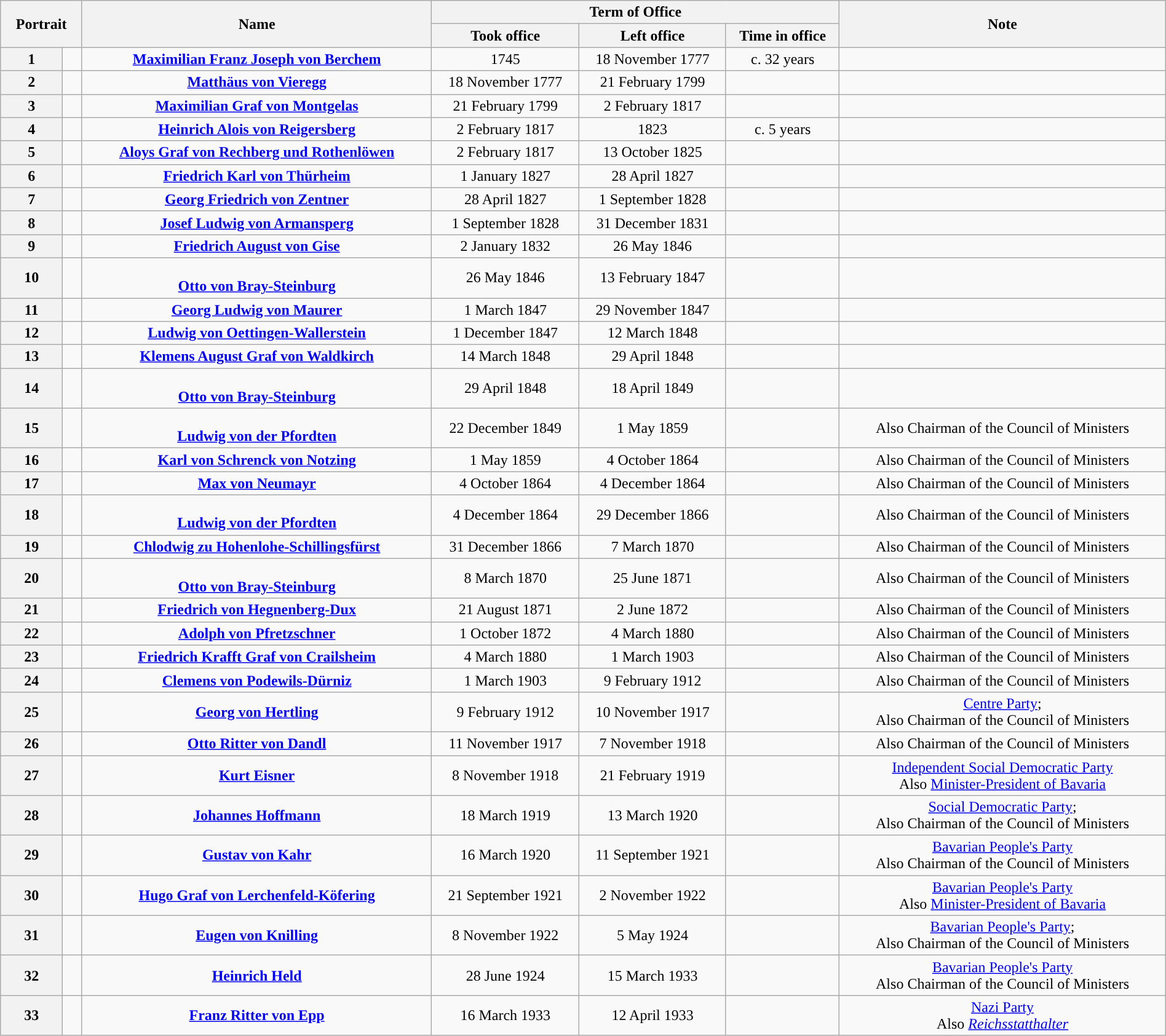<table class="wikitable" style="text-align:center; width:100%; border:1px #AAAAFF solid">
<tr>
<th width=80px rowspan=2 colspan=2>Portrait</th>
<th width=30% rowspan=2>Name<br></th>
<th width=35% colspan=3>Term of Office</th>
<th width=28% rowspan=2>Note</th>
</tr>
<tr>
<th>Took office</th>
<th>Left office</th>
<th>Time in office</th>
</tr>
<tr>
<th style="background:">1</th>
<td></td>
<td><strong><a href='#'>Maximilian Franz Joseph von Berchem</a></strong><br></td>
<td>1745</td>
<td>18 November 1777</td>
<td>c. 32 years</td>
<td></td>
</tr>
<tr>
<th style="background:">2</th>
<td></td>
<td><strong><a href='#'>Matthäus von Vieregg</a></strong><br></td>
<td>18 November 1777</td>
<td>21 February 1799</td>
<td></td>
<td></td>
</tr>
<tr>
<th style="background:">3</th>
<td></td>
<td><strong><a href='#'>Maximilian Graf von Montgelas</a></strong><br></td>
<td>21 February 1799</td>
<td>2 February 1817</td>
<td></td>
<td></td>
</tr>
<tr>
<th style="background:">4</th>
<td></td>
<td><strong><a href='#'>Heinrich Alois von Reigersberg</a></strong><br></td>
<td>2 February 1817</td>
<td>1823</td>
<td>c. 5 years</td>
<td></td>
</tr>
<tr>
<th style="background:">5</th>
<td></td>
<td><strong><a href='#'>Aloys Graf von Rechberg und Rothenlöwen</a></strong><br></td>
<td>2 February 1817</td>
<td>13 October 1825</td>
<td></td>
<td></td>
</tr>
<tr>
<th style="background:">6</th>
<td></td>
<td><strong><a href='#'>Friedrich Karl von Thürheim</a></strong><br></td>
<td>1 January 1827</td>
<td>28 April 1827</td>
<td></td>
<td></td>
</tr>
<tr>
<th style="background:">7</th>
<td></td>
<td><strong><a href='#'>Georg Friedrich von Zentner</a></strong><br></td>
<td>28 April 1827</td>
<td>1 September 1828</td>
<td></td>
<td></td>
</tr>
<tr>
<th style="background:">8</th>
<td></td>
<td><strong><a href='#'>Josef Ludwig von Armansperg</a></strong><br></td>
<td>1 September 1828</td>
<td>31 December 1831</td>
<td></td>
<td></td>
</tr>
<tr>
<th style="background:">9</th>
<td></td>
<td><strong><a href='#'>Friedrich August von Gise</a></strong><br></td>
<td>2 January 1832</td>
<td>26 May 1846</td>
<td></td>
<td></td>
</tr>
<tr>
<th style="background:">10</th>
<td></td>
<td><br><strong><a href='#'>Otto von Bray-Steinburg</a></strong><br></td>
<td>26 May 1846</td>
<td>13 February 1847</td>
<td></td>
<td></td>
</tr>
<tr>
<th style="background:">11</th>
<td></td>
<td><strong><a href='#'>Georg Ludwig von Maurer</a></strong><br></td>
<td>1 March 1847</td>
<td>29 November 1847</td>
<td></td>
<td></td>
</tr>
<tr>
<th style="background:">12</th>
<td></td>
<td><strong><a href='#'>Ludwig von Oettingen-Wallerstein</a></strong><br></td>
<td>1 December 1847</td>
<td>12 March 1848</td>
<td></td>
<td></td>
</tr>
<tr>
<th style="background:">13</th>
<td></td>
<td><strong><a href='#'>Klemens August Graf von Waldkirch</a></strong><br></td>
<td>14 March 1848</td>
<td>29 April 1848</td>
<td></td>
<td></td>
</tr>
<tr>
<th style="background:">14</th>
<td></td>
<td><br><strong><a href='#'>Otto von Bray-Steinburg</a></strong><br></td>
<td>29 April 1848</td>
<td>18 April 1849</td>
<td></td>
<td></td>
</tr>
<tr>
<th style="background:">15</th>
<td></td>
<td><br><strong><a href='#'>Ludwig von der Pfordten</a></strong><br></td>
<td>22 December 1849</td>
<td>1 May 1859</td>
<td></td>
<td>Also Chairman of the Council of Ministers</td>
</tr>
<tr>
<th style="background:">16</th>
<td></td>
<td><strong><a href='#'>Karl von Schrenck von Notzing</a></strong><br></td>
<td>1 May 1859</td>
<td>4 October 1864</td>
<td></td>
<td>Also Chairman of the Council of Ministers</td>
</tr>
<tr>
<th style="background:">17</th>
<td></td>
<td><strong><a href='#'>Max von Neumayr</a></strong><br></td>
<td>4 October 1864</td>
<td>4 December 1864</td>
<td></td>
<td>Also Chairman of the Council of Ministers</td>
</tr>
<tr>
<th style="background:">18</th>
<td></td>
<td><br><strong><a href='#'>Ludwig von der Pfordten</a></strong><br></td>
<td>4 December 1864</td>
<td>29 December 1866</td>
<td></td>
<td>Also Chairman of the Council of Ministers</td>
</tr>
<tr>
<th style="background:">19</th>
<td></td>
<td><strong><a href='#'>Chlodwig zu Hohenlohe-Schillingsfürst</a></strong><br></td>
<td>31 December 1866</td>
<td>7 March 1870</td>
<td></td>
<td>Also Chairman of the Council of Ministers</td>
</tr>
<tr>
<th style="background:">20</th>
<td></td>
<td><br><strong><a href='#'>Otto von Bray-Steinburg</a></strong><br></td>
<td>8 March 1870</td>
<td>25 June 1871</td>
<td></td>
<td>Also Chairman of the Council of Ministers</td>
</tr>
<tr>
<th style="background:">21</th>
<td></td>
<td><strong><a href='#'>Friedrich von Hegnenberg-Dux</a></strong><br></td>
<td>21 August 1871</td>
<td>2 June 1872</td>
<td></td>
<td>Also Chairman of the Council of Ministers</td>
</tr>
<tr>
<th style="background:">22</th>
<td></td>
<td><strong><a href='#'>Adolph von Pfretzschner</a></strong><br></td>
<td>1 October 1872</td>
<td>4 March 1880</td>
<td></td>
<td>Also Chairman of the Council of Ministers</td>
</tr>
<tr>
<th style="background:">23</th>
<td></td>
<td><strong><a href='#'>Friedrich Krafft Graf von Crailsheim</a></strong><br></td>
<td>4 March 1880</td>
<td>1 March 1903</td>
<td></td>
<td>Also Chairman of the Council of Ministers</td>
</tr>
<tr>
<th style="background:">24</th>
<td></td>
<td><strong><a href='#'>Clemens von Podewils-Dürniz</a></strong><br></td>
<td>1 March 1903</td>
<td>9 February 1912</td>
<td></td>
<td>Also Chairman of the Council of Ministers</td>
</tr>
<tr>
<th style="background:">25</th>
<td></td>
<td><strong><a href='#'>Georg von Hertling</a></strong><br></td>
<td>9 February 1912</td>
<td>10 November 1917</td>
<td></td>
<td><a href='#'>Centre Party</a>;<br>Also Chairman of the Council of Ministers</td>
</tr>
<tr>
<th style="background:">26</th>
<td></td>
<td><strong><a href='#'>Otto Ritter von Dandl</a></strong><br></td>
<td>11 November 1917</td>
<td>7 November 1918</td>
<td></td>
<td>Also Chairman of the Council of Ministers</td>
</tr>
<tr>
<th style="background:">27</th>
<td></td>
<td><strong><a href='#'>Kurt Eisner</a></strong><br></td>
<td>8 November 1918</td>
<td>21 February 1919</td>
<td></td>
<td><a href='#'>Independent Social Democratic Party</a><br>Also <a href='#'>Minister-President of Bavaria</a></td>
</tr>
<tr>
<th style="background:">28</th>
<td></td>
<td><strong><a href='#'>Johannes Hoffmann</a></strong><br></td>
<td>18 March 1919</td>
<td>13 March 1920</td>
<td></td>
<td><a href='#'>Social Democratic Party</a>;<br>Also Chairman of the Council of Ministers</td>
</tr>
<tr>
<th style="background:">29</th>
<td></td>
<td><strong><a href='#'>Gustav von Kahr</a></strong><br></td>
<td>16 March 1920</td>
<td>11 September 1921</td>
<td></td>
<td><a href='#'>Bavarian People's Party</a><br>Also Chairman of the Council of Ministers</td>
</tr>
<tr>
<th style="background:">30</th>
<td></td>
<td><strong><a href='#'>Hugo Graf von Lerchenfeld-Köfering</a></strong><br></td>
<td>21 September 1921</td>
<td>2 November 1922</td>
<td></td>
<td><a href='#'>Bavarian People's Party</a><br>Also <a href='#'>Minister-President of Bavaria</a></td>
</tr>
<tr>
<th style="background:">31</th>
<td></td>
<td><strong><a href='#'>Eugen von Knilling</a></strong><br></td>
<td>8 November 1922</td>
<td>5 May 1924</td>
<td></td>
<td><a href='#'>Bavarian People's Party</a>;<br>Also Chairman of the Council of Ministers</td>
</tr>
<tr>
<th style="background:">32</th>
<td></td>
<td><strong><a href='#'>Heinrich Held</a></strong><br></td>
<td>28 June 1924</td>
<td>15 March 1933</td>
<td></td>
<td><a href='#'>Bavarian People's Party</a><br>Also Chairman of the Council of Ministers</td>
</tr>
<tr>
<th style="background:">33</th>
<td></td>
<td><strong><a href='#'>Franz Ritter von Epp</a></strong><br></td>
<td>16 March 1933</td>
<td>12 April 1933</td>
<td></td>
<td><a href='#'>Nazi Party</a><br>Also <em><a href='#'>Reichsstatthalter</a></em></td>
</tr>
</table>
